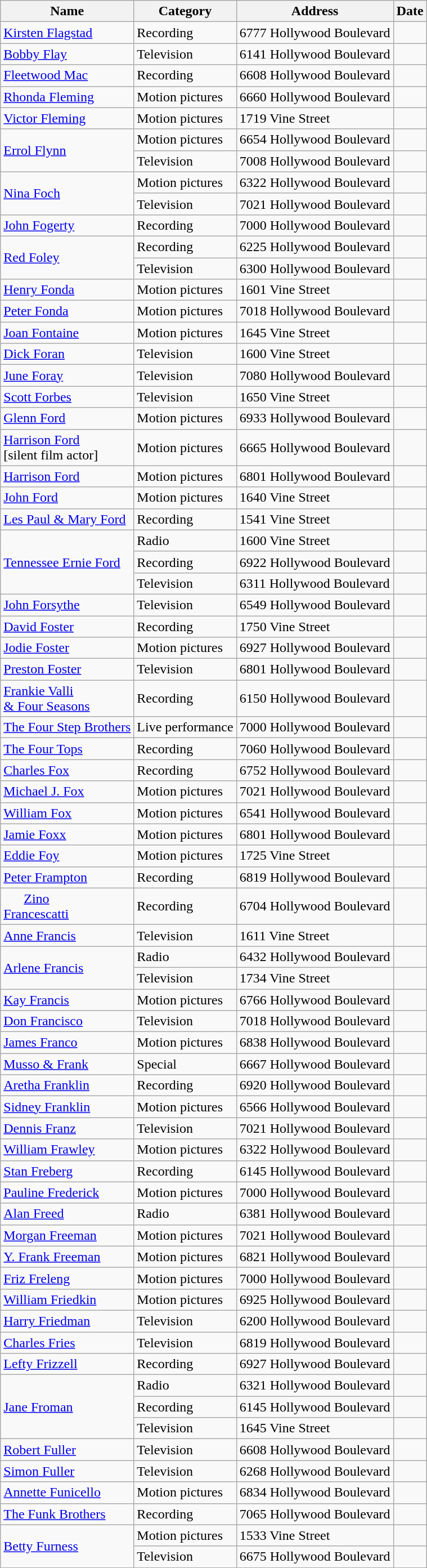<table class="wikitable sortable" style="font-size: 100%;">
<tr>
<th>Name</th>
<th>Category</th>
<th>Address</th>
<th>Date</th>
</tr>
<tr>
<td><a href='#'>Kirsten Flagstad</a></td>
<td>Recording</td>
<td>6777 Hollywood Boulevard</td>
<td></td>
</tr>
<tr>
<td><a href='#'>Bobby Flay</a></td>
<td>Television</td>
<td>6141 Hollywood Boulevard</td>
<td></td>
</tr>
<tr>
<td><a href='#'>Fleetwood Mac</a></td>
<td>Recording</td>
<td>6608 Hollywood Boulevard</td>
<td></td>
</tr>
<tr>
<td><a href='#'>Rhonda Fleming</a></td>
<td>Motion pictures</td>
<td>6660 Hollywood Boulevard</td>
<td></td>
</tr>
<tr>
<td><a href='#'>Victor Fleming</a></td>
<td>Motion pictures</td>
<td>1719 Vine Street</td>
<td></td>
</tr>
<tr>
<td rowspan=2><a href='#'>Errol Flynn</a></td>
<td>Motion pictures</td>
<td>6654 Hollywood Boulevard</td>
<td></td>
</tr>
<tr>
<td>Television</td>
<td>7008 Hollywood Boulevard</td>
<td></td>
</tr>
<tr>
<td rowspan=2><a href='#'>Nina Foch</a></td>
<td>Motion pictures</td>
<td>6322 Hollywood Boulevard</td>
<td></td>
</tr>
<tr>
<td>Television</td>
<td>7021 Hollywood Boulevard</td>
<td></td>
</tr>
<tr>
<td><a href='#'>John Fogerty</a></td>
<td>Recording</td>
<td>7000 Hollywood Boulevard</td>
<td></td>
</tr>
<tr>
<td rowspan=2><a href='#'>Red Foley</a></td>
<td>Recording</td>
<td>6225 Hollywood Boulevard</td>
<td></td>
</tr>
<tr>
<td>Television</td>
<td>6300 Hollywood Boulevard</td>
<td></td>
</tr>
<tr>
<td><a href='#'>Henry Fonda</a></td>
<td>Motion pictures</td>
<td>1601 Vine Street</td>
<td></td>
</tr>
<tr>
<td><a href='#'>Peter Fonda</a></td>
<td>Motion pictures</td>
<td>7018 Hollywood Boulevard</td>
<td></td>
</tr>
<tr>
<td><a href='#'>Joan Fontaine</a></td>
<td>Motion pictures</td>
<td>1645 Vine Street</td>
<td></td>
</tr>
<tr>
<td><a href='#'>Dick Foran</a></td>
<td>Television</td>
<td>1600 Vine Street</td>
<td></td>
</tr>
<tr>
<td><a href='#'>June Foray</a></td>
<td>Television</td>
<td>7080 Hollywood Boulevard</td>
<td></td>
</tr>
<tr>
<td><a href='#'>Scott Forbes</a></td>
<td>Television</td>
<td>1650 Vine Street</td>
<td></td>
</tr>
<tr>
<td><a href='#'>Glenn Ford</a></td>
<td>Motion pictures</td>
<td>6933 Hollywood Boulevard</td>
<td></td>
</tr>
<tr>
<td><a href='#'>Harrison Ford</a><br>[silent film actor]</td>
<td>Motion pictures</td>
<td>6665 Hollywood Boulevard</td>
<td></td>
</tr>
<tr>
<td><a href='#'>Harrison Ford</a></td>
<td>Motion pictures</td>
<td>6801 Hollywood Boulevard</td>
<td></td>
</tr>
<tr>
<td><a href='#'>John Ford</a></td>
<td>Motion pictures</td>
<td>1640 Vine Street</td>
<td></td>
</tr>
<tr>
<td><a href='#'>Les Paul & Mary Ford</a></td>
<td>Recording</td>
<td>1541 Vine Street</td>
<td></td>
</tr>
<tr>
<td rowspan=3><a href='#'>Tennessee Ernie Ford</a></td>
<td>Radio</td>
<td>1600 Vine Street</td>
<td></td>
</tr>
<tr>
<td>Recording</td>
<td>6922 Hollywood Boulevard</td>
<td></td>
</tr>
<tr>
<td>Television</td>
<td>6311 Hollywood Boulevard</td>
<td></td>
</tr>
<tr>
<td><a href='#'>John Forsythe</a></td>
<td>Television</td>
<td>6549 Hollywood Boulevard</td>
<td></td>
</tr>
<tr>
<td><a href='#'>David Foster</a></td>
<td>Recording</td>
<td>1750 Vine Street</td>
<td></td>
</tr>
<tr>
<td><a href='#'>Jodie Foster</a></td>
<td>Motion pictures</td>
<td>6927 Hollywood Boulevard</td>
<td></td>
</tr>
<tr>
<td><a href='#'>Preston Foster</a></td>
<td>Television</td>
<td>6801 Hollywood Boulevard</td>
<td></td>
</tr>
<tr>
<td><a href='#'>Frankie Valli</a><br><a href='#'>& Four Seasons</a> </td>
<td>Recording</td>
<td>6150 Hollywood Boulevard</td>
<td></td>
</tr>
<tr>
<td><a href='#'>The Four Step Brothers</a></td>
<td>Live performance</td>
<td>7000 Hollywood Boulevard</td>
<td></td>
</tr>
<tr>
<td><a href='#'>The Four Tops</a> </td>
<td>Recording</td>
<td>7060 Hollywood Boulevard</td>
<td></td>
</tr>
<tr>
<td><a href='#'>Charles Fox</a></td>
<td>Recording</td>
<td>6752 Hollywood Boulevard</td>
<td></td>
</tr>
<tr>
<td><a href='#'>Michael J. Fox</a></td>
<td>Motion pictures</td>
<td>7021 Hollywood Boulevard</td>
<td></td>
</tr>
<tr>
<td><a href='#'>William Fox</a></td>
<td>Motion pictures</td>
<td>6541 Hollywood Boulevard</td>
<td></td>
</tr>
<tr>
<td><a href='#'>Jamie Foxx</a></td>
<td>Motion pictures</td>
<td>6801 Hollywood Boulevard</td>
<td></td>
</tr>
<tr>
<td><a href='#'>Eddie Foy</a></td>
<td>Motion pictures</td>
<td>1725 Vine Street</td>
<td></td>
</tr>
<tr>
<td><a href='#'>Peter Frampton</a></td>
<td>Recording</td>
<td>6819 Hollywood Boulevard</td>
<td></td>
</tr>
<tr>
<td>      <a href='#'>Zino</a><br><a href='#'>Francescatti</a></td>
<td>Recording</td>
<td>6704 Hollywood Boulevard</td>
<td></td>
</tr>
<tr>
<td><a href='#'>Anne Francis</a></td>
<td>Television</td>
<td>1611 Vine Street</td>
<td></td>
</tr>
<tr>
<td rowspan=2><a href='#'>Arlene Francis</a></td>
<td>Radio</td>
<td>6432 Hollywood Boulevard</td>
<td></td>
</tr>
<tr>
<td>Television</td>
<td>1734 Vine Street</td>
<td></td>
</tr>
<tr>
<td><a href='#'>Kay Francis</a></td>
<td>Motion pictures</td>
<td>6766 Hollywood Boulevard</td>
<td></td>
</tr>
<tr>
<td><a href='#'>Don Francisco</a></td>
<td>Television</td>
<td>7018 Hollywood Boulevard</td>
<td></td>
</tr>
<tr>
<td><a href='#'>James Franco</a></td>
<td>Motion pictures</td>
<td>6838 Hollywood Boulevard</td>
<td></td>
</tr>
<tr>
<td><a href='#'>Musso & Frank</a></td>
<td>Special</td>
<td>6667 Hollywood Boulevard</td>
<td></td>
</tr>
<tr>
<td><a href='#'>Aretha Franklin</a></td>
<td>Recording</td>
<td>6920 Hollywood Boulevard</td>
<td></td>
</tr>
<tr>
<td><a href='#'>Sidney Franklin</a></td>
<td>Motion pictures</td>
<td>6566 Hollywood Boulevard</td>
<td></td>
</tr>
<tr>
<td><a href='#'>Dennis Franz</a></td>
<td>Television</td>
<td>7021 Hollywood Boulevard</td>
<td></td>
</tr>
<tr>
<td><a href='#'>William Frawley</a></td>
<td>Motion pictures</td>
<td>6322 Hollywood Boulevard</td>
<td></td>
</tr>
<tr>
<td><a href='#'>Stan Freberg</a></td>
<td>Recording</td>
<td>6145 Hollywood Boulevard</td>
<td></td>
</tr>
<tr>
<td><a href='#'>Pauline Frederick</a></td>
<td>Motion pictures</td>
<td>7000 Hollywood Boulevard</td>
<td></td>
</tr>
<tr>
<td><a href='#'>Alan Freed</a></td>
<td>Radio</td>
<td>6381 Hollywood Boulevard</td>
<td></td>
</tr>
<tr>
<td><a href='#'>Morgan Freeman</a></td>
<td>Motion pictures</td>
<td>7021 Hollywood Boulevard</td>
<td></td>
</tr>
<tr>
<td><a href='#'>Y. Frank Freeman</a></td>
<td>Motion pictures</td>
<td>6821 Hollywood Boulevard</td>
<td></td>
</tr>
<tr>
<td><a href='#'>Friz Freleng</a></td>
<td>Motion pictures</td>
<td>7000 Hollywood Boulevard</td>
<td></td>
</tr>
<tr>
<td><a href='#'>William Friedkin</a></td>
<td>Motion pictures</td>
<td>6925 Hollywood Boulevard</td>
<td></td>
</tr>
<tr>
<td><a href='#'>Harry Friedman</a></td>
<td>Television</td>
<td>6200 Hollywood Boulevard</td>
<td></td>
</tr>
<tr>
<td><a href='#'>Charles Fries</a></td>
<td>Television</td>
<td>6819 Hollywood Boulevard</td>
<td></td>
</tr>
<tr>
<td><a href='#'>Lefty Frizzell</a></td>
<td>Recording</td>
<td>6927 Hollywood Boulevard</td>
<td></td>
</tr>
<tr>
<td rowspan=3><a href='#'>Jane Froman</a></td>
<td>Radio</td>
<td>6321 Hollywood Boulevard</td>
<td></td>
</tr>
<tr>
<td>Recording</td>
<td>6145 Hollywood Boulevard</td>
<td></td>
</tr>
<tr>
<td>Television</td>
<td>1645 Vine Street</td>
<td></td>
</tr>
<tr>
<td><a href='#'>Robert Fuller</a></td>
<td>Television</td>
<td>6608 Hollywood Boulevard</td>
<td></td>
</tr>
<tr>
<td><a href='#'>Simon Fuller</a></td>
<td>Television</td>
<td>6268 Hollywood Boulevard</td>
<td></td>
</tr>
<tr>
<td><a href='#'>Annette Funicello</a></td>
<td>Motion pictures</td>
<td>6834 Hollywood Boulevard</td>
<td></td>
</tr>
<tr>
<td><a href='#'>The Funk Brothers</a></td>
<td>Recording</td>
<td>7065 Hollywood Boulevard</td>
<td></td>
</tr>
<tr>
<td rowspan=2><a href='#'>Betty Furness</a></td>
<td>Motion pictures</td>
<td>1533 Vine Street</td>
<td></td>
</tr>
<tr>
<td>Television</td>
<td>6675 Hollywood Boulevard</td>
<td></td>
</tr>
</table>
